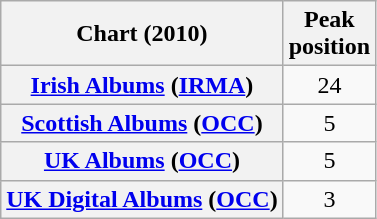<table class="wikitable sortable plainrowheaders" style="text-align:center">
<tr>
<th scope="col">Chart (2010)</th>
<th scope="col">Peak<br>position</th>
</tr>
<tr>
<th scope="row"><a href='#'>Irish Albums</a> (<a href='#'>IRMA</a>)</th>
<td>24</td>
</tr>
<tr>
<th scope="row"><a href='#'>Scottish Albums</a> (<a href='#'>OCC</a>)</th>
<td>5</td>
</tr>
<tr>
<th scope="row"><a href='#'>UK Albums</a> (<a href='#'>OCC</a>)</th>
<td>5</td>
</tr>
<tr>
<th scope="row"><a href='#'>UK Digital Albums</a> (<a href='#'>OCC</a>)</th>
<td>3</td>
</tr>
</table>
